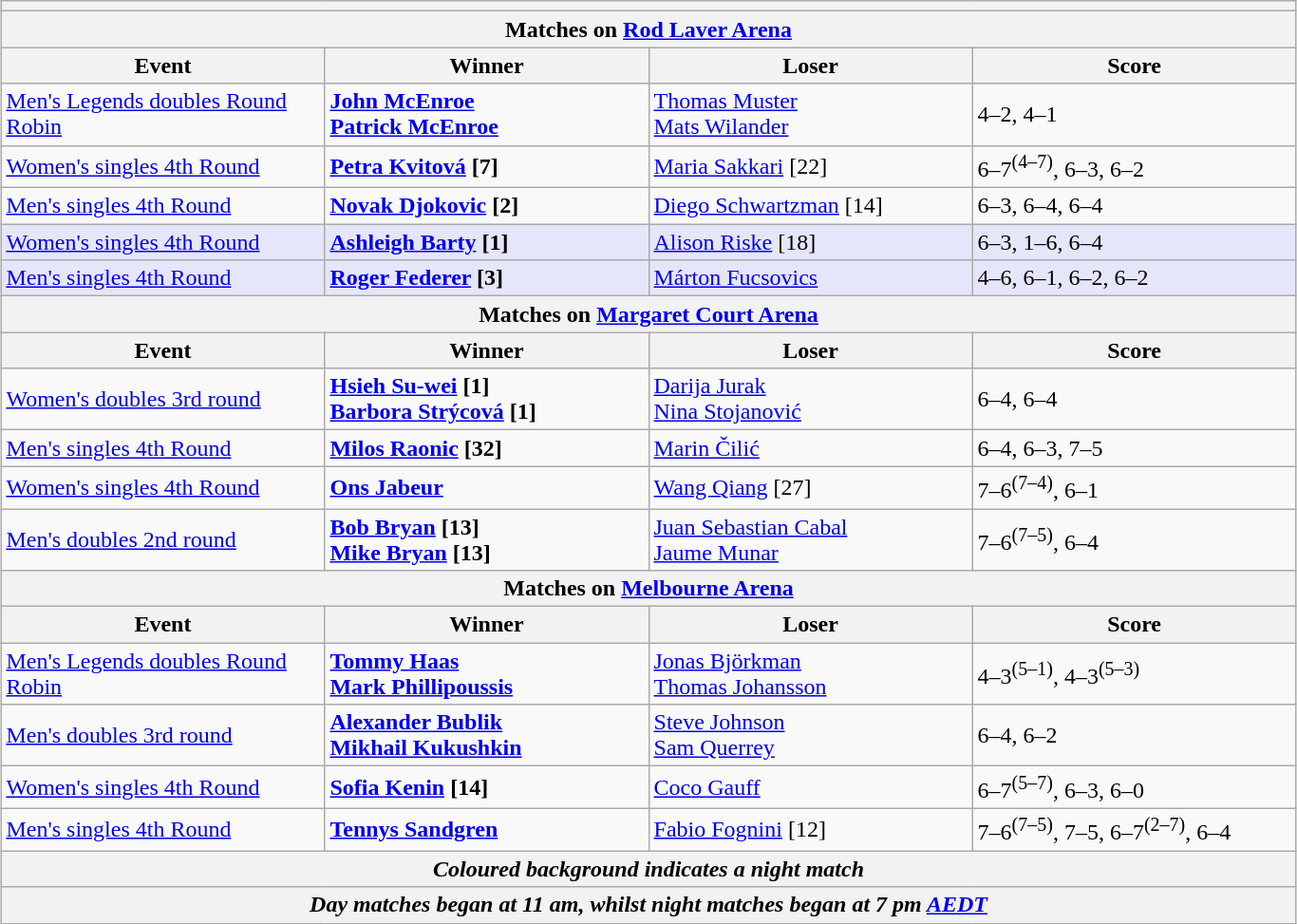<table class="wikitable collapsible uncollapsed nowrap"  style="margin:auto;">
<tr>
<th colspan=4></th>
</tr>
<tr>
<th colspan=4><strong>Matches on <a href='#'>Rod Laver Arena</a></strong></th>
</tr>
<tr>
<th style="width:220px;">Event</th>
<th style="width:220px;">Winner</th>
<th style="width:220px;">Loser</th>
<th style="width:220px;">Score</th>
</tr>
<tr>
<td><a href='#'>Men's Legends doubles Round Robin</a></td>
<td><strong> <a href='#'>John McEnroe</a> <br>  <a href='#'>Patrick McEnroe</a></strong></td>
<td> <a href='#'>Thomas Muster</a> <br>  <a href='#'>Mats Wilander</a></td>
<td>4–2, 4–1</td>
</tr>
<tr>
<td><a href='#'>Women's singles 4th Round</a></td>
<td><strong> <a href='#'>Petra Kvitová</a> [7]</strong></td>
<td> <a href='#'>Maria Sakkari</a> [22]</td>
<td>6–7<sup>(4–7)</sup>, 6–3, 6–2</td>
</tr>
<tr>
<td><a href='#'>Men's singles 4th Round</a></td>
<td><strong> <a href='#'>Novak Djokovic</a> [2]</strong></td>
<td> <a href='#'>Diego Schwartzman</a> [14]</td>
<td>6–3, 6–4, 6–4</td>
</tr>
<tr bgcolor=lavender>
<td><a href='#'>Women's singles 4th Round</a></td>
<td><strong> <a href='#'>Ashleigh Barty</a> [1]</strong></td>
<td> <a href='#'>Alison Riske</a> [18]</td>
<td>6–3, 1–6, 6–4</td>
</tr>
<tr bgcolor=lavender>
<td><a href='#'>Men's singles 4th Round</a></td>
<td><strong> <a href='#'>Roger Federer</a> [3]</strong></td>
<td> <a href='#'>Márton Fucsovics</a></td>
<td>4–6, 6–1, 6–2, 6–2</td>
</tr>
<tr>
<th colspan=4><strong>Matches on <a href='#'>Margaret Court Arena</a></strong></th>
</tr>
<tr>
<th style="width:220px;">Event</th>
<th style="width:220px;">Winner</th>
<th style="width:220px;">Loser</th>
<th style="width:220px;">Score</th>
</tr>
<tr>
<td><a href='#'>Women's doubles 3rd round</a></td>
<td><strong> <a href='#'>Hsieh Su-wei</a> [1] <br>  <a href='#'>Barbora Strýcová</a> [1]</strong></td>
<td> <a href='#'>Darija Jurak</a> <br>  <a href='#'>Nina Stojanović</a></td>
<td>6–4, 6–4</td>
</tr>
<tr>
<td><a href='#'>Men's singles 4th Round</a></td>
<td><strong> <a href='#'>Milos Raonic</a> [32]</strong></td>
<td> <a href='#'>Marin Čilić</a></td>
<td>6–4, 6–3, 7–5</td>
</tr>
<tr>
<td><a href='#'>Women's singles 4th Round</a></td>
<td><strong> <a href='#'>Ons Jabeur</a></strong></td>
<td> <a href='#'>Wang Qiang</a> [27]</td>
<td>7–6<sup>(7–4)</sup>, 6–1</td>
</tr>
<tr>
<td><a href='#'>Men's doubles 2nd round</a></td>
<td><strong> <a href='#'>Bob Bryan</a> [13] <br>  <a href='#'>Mike Bryan</a> [13]</strong></td>
<td> <a href='#'>Juan Sebastian Cabal</a> <br>  <a href='#'>Jaume Munar</a></td>
<td>7–6<sup>(7–5)</sup>, 6–4</td>
</tr>
<tr>
<th colspan=4><strong>Matches on <a href='#'>Melbourne Arena</a></strong></th>
</tr>
<tr>
<th style="width:220px;">Event</th>
<th style="width:220px;">Winner</th>
<th style="width:220px;">Loser</th>
<th style="width:220px;">Score</th>
</tr>
<tr>
<td><a href='#'>Men's Legends doubles Round Robin</a></td>
<td><strong> <a href='#'>Tommy Haas</a> <br>  <a href='#'>Mark Phillipoussis</a></strong></td>
<td> <a href='#'>Jonas Björkman</a> <br>  <a href='#'>Thomas Johansson</a></td>
<td>4–3<sup>(5–1)</sup>, 4–3<sup>(5–3)</sup></td>
</tr>
<tr>
<td><a href='#'>Men's doubles 3rd round</a></td>
<td><strong> <a href='#'>Alexander Bublik</a> <br>  <a href='#'>Mikhail Kukushkin</a></strong></td>
<td> <a href='#'>Steve Johnson</a> <br>  <a href='#'>Sam Querrey</a></td>
<td>6–4, 6–2</td>
</tr>
<tr>
<td><a href='#'>Women's singles 4th Round</a></td>
<td><strong> <a href='#'>Sofia Kenin</a> [14]</strong></td>
<td> <a href='#'>Coco Gauff</a></td>
<td>6–7<sup>(5–7)</sup>, 6–3, 6–0</td>
</tr>
<tr>
<td><a href='#'>Men's singles 4th Round</a></td>
<td><strong> <a href='#'>Tennys Sandgren</a></strong></td>
<td> <a href='#'>Fabio Fognini</a> [12]</td>
<td>7–6<sup>(7–5)</sup>, 7–5, 6–7<sup>(2–7)</sup>, 6–4</td>
</tr>
<tr>
<th colspan=4><em>Coloured background indicates a night match</em></th>
</tr>
<tr>
<th colspan=4><em>Day matches began at 11 am, whilst night matches began at 7 pm <a href='#'>AEDT</a></em></th>
</tr>
</table>
